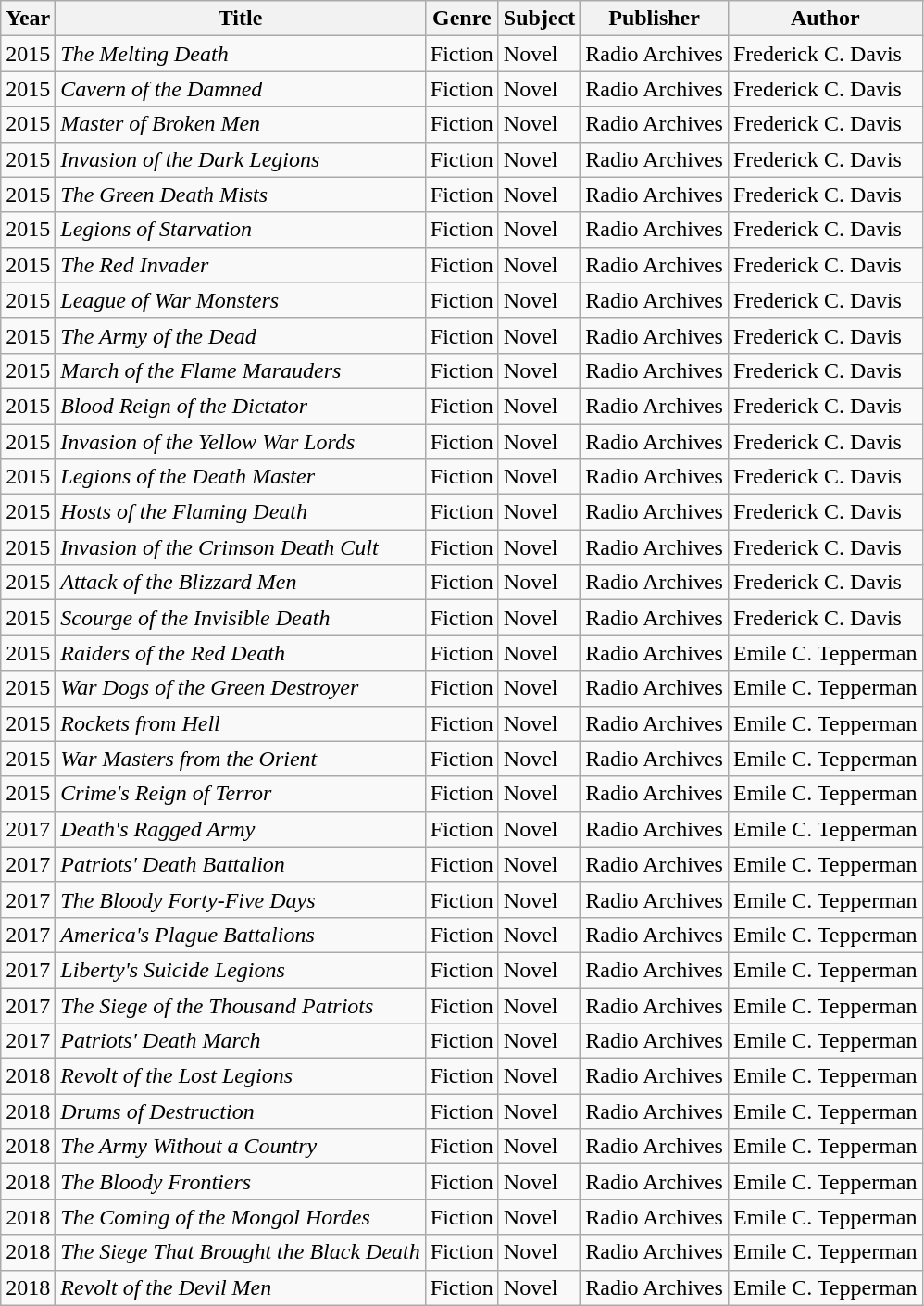<table class="wikitable sortable">
<tr>
<th>Year</th>
<th>Title</th>
<th>Genre</th>
<th>Subject</th>
<th>Publisher</th>
<th>Author</th>
</tr>
<tr>
<td>2015</td>
<td><em>The Melting Death</em></td>
<td>Fiction</td>
<td>Novel</td>
<td>Radio Archives</td>
<td>Frederick C. Davis</td>
</tr>
<tr>
<td>2015</td>
<td><em>Cavern of the Damned</em></td>
<td>Fiction</td>
<td>Novel</td>
<td>Radio Archives</td>
<td>Frederick C. Davis</td>
</tr>
<tr>
<td>2015</td>
<td><em>Master of Broken Men</em></td>
<td>Fiction</td>
<td>Novel</td>
<td>Radio Archives</td>
<td>Frederick C. Davis</td>
</tr>
<tr>
<td>2015</td>
<td><em>Invasion of the Dark Legions</em></td>
<td>Fiction</td>
<td>Novel</td>
<td>Radio Archives</td>
<td>Frederick C. Davis</td>
</tr>
<tr>
<td>2015</td>
<td><em>The Green Death Mists</em></td>
<td>Fiction</td>
<td>Novel</td>
<td>Radio Archives</td>
<td>Frederick C. Davis</td>
</tr>
<tr>
<td>2015</td>
<td><em>Legions of Starvation</em></td>
<td>Fiction</td>
<td>Novel</td>
<td>Radio Archives</td>
<td>Frederick C. Davis</td>
</tr>
<tr>
<td>2015</td>
<td><em>The Red Invader</em></td>
<td>Fiction</td>
<td>Novel</td>
<td>Radio Archives</td>
<td>Frederick C. Davis</td>
</tr>
<tr>
<td>2015</td>
<td><em>League of War Monsters</em></td>
<td>Fiction</td>
<td>Novel</td>
<td>Radio Archives</td>
<td>Frederick C. Davis</td>
</tr>
<tr>
<td>2015</td>
<td><em>The Army of the Dead</em></td>
<td>Fiction</td>
<td>Novel</td>
<td>Radio Archives</td>
<td>Frederick C. Davis</td>
</tr>
<tr>
<td>2015</td>
<td><em>March of the Flame Marauders</em></td>
<td>Fiction</td>
<td>Novel</td>
<td>Radio Archives</td>
<td>Frederick C. Davis</td>
</tr>
<tr>
<td>2015</td>
<td><em>Blood Reign of the Dictator</em></td>
<td>Fiction</td>
<td>Novel</td>
<td>Radio Archives</td>
<td>Frederick C. Davis</td>
</tr>
<tr>
<td>2015</td>
<td><em>Invasion of the Yellow War Lords</em></td>
<td>Fiction</td>
<td>Novel</td>
<td>Radio Archives</td>
<td>Frederick C. Davis</td>
</tr>
<tr>
<td>2015</td>
<td><em>Legions of the Death Master</em></td>
<td>Fiction</td>
<td>Novel</td>
<td>Radio Archives</td>
<td>Frederick C. Davis</td>
</tr>
<tr>
<td>2015</td>
<td><em>Hosts of the Flaming Death</em></td>
<td>Fiction</td>
<td>Novel</td>
<td>Radio Archives</td>
<td>Frederick C. Davis</td>
</tr>
<tr>
<td>2015</td>
<td><em>Invasion of the Crimson Death Cult</em></td>
<td>Fiction</td>
<td>Novel</td>
<td>Radio Archives</td>
<td>Frederick C. Davis</td>
</tr>
<tr>
<td>2015</td>
<td><em>Attack of the Blizzard Men</em></td>
<td>Fiction</td>
<td>Novel</td>
<td>Radio Archives</td>
<td>Frederick C. Davis</td>
</tr>
<tr>
<td>2015</td>
<td><em>Scourge of the Invisible Death</em></td>
<td>Fiction</td>
<td>Novel</td>
<td>Radio Archives</td>
<td>Frederick C. Davis</td>
</tr>
<tr>
<td>2015</td>
<td><em>Raiders of the Red Death</em></td>
<td>Fiction</td>
<td>Novel</td>
<td>Radio Archives</td>
<td>Emile C. Tepperman</td>
</tr>
<tr>
<td>2015</td>
<td><em>War Dogs of the Green Destroyer</em></td>
<td>Fiction</td>
<td>Novel</td>
<td>Radio Archives</td>
<td>Emile C. Tepperman</td>
</tr>
<tr>
<td>2015</td>
<td><em>Rockets from Hell</em></td>
<td>Fiction</td>
<td>Novel</td>
<td>Radio Archives</td>
<td>Emile C. Tepperman</td>
</tr>
<tr>
<td>2015</td>
<td><em>War Masters from the Orient</em></td>
<td>Fiction</td>
<td>Novel</td>
<td>Radio Archives</td>
<td>Emile C. Tepperman</td>
</tr>
<tr>
<td>2015</td>
<td><em>Crime's Reign of Terror</em></td>
<td>Fiction</td>
<td>Novel</td>
<td>Radio Archives</td>
<td>Emile C. Tepperman</td>
</tr>
<tr>
<td>2017</td>
<td><em>Death's Ragged Army</em></td>
<td>Fiction</td>
<td>Novel</td>
<td>Radio Archives</td>
<td>Emile C. Tepperman</td>
</tr>
<tr>
<td>2017</td>
<td><em>Patriots' Death Battalion</em></td>
<td>Fiction</td>
<td>Novel</td>
<td>Radio Archives</td>
<td>Emile C. Tepperman</td>
</tr>
<tr>
<td>2017</td>
<td><em>The Bloody Forty-Five Days</em></td>
<td>Fiction</td>
<td>Novel</td>
<td>Radio Archives</td>
<td>Emile C. Tepperman</td>
</tr>
<tr>
<td>2017</td>
<td><em>America's Plague Battalions</em></td>
<td>Fiction</td>
<td>Novel</td>
<td>Radio Archives</td>
<td>Emile C. Tepperman</td>
</tr>
<tr>
<td>2017</td>
<td><em>Liberty's Suicide Legions</em></td>
<td>Fiction</td>
<td>Novel</td>
<td>Radio Archives</td>
<td>Emile C. Tepperman</td>
</tr>
<tr>
<td>2017</td>
<td><em>The Siege of the Thousand Patriots</em></td>
<td>Fiction</td>
<td>Novel</td>
<td>Radio Archives</td>
<td>Emile C. Tepperman</td>
</tr>
<tr>
<td>2017</td>
<td><em>Patriots' Death March</em></td>
<td>Fiction</td>
<td>Novel</td>
<td>Radio Archives</td>
<td>Emile C. Tepperman</td>
</tr>
<tr>
<td>2018</td>
<td><em>Revolt of the Lost Legions</em></td>
<td>Fiction</td>
<td>Novel</td>
<td>Radio Archives</td>
<td>Emile C. Tepperman</td>
</tr>
<tr>
<td>2018</td>
<td><em>Drums of Destruction</em></td>
<td>Fiction</td>
<td>Novel</td>
<td>Radio Archives</td>
<td>Emile C. Tepperman</td>
</tr>
<tr>
<td>2018</td>
<td><em>The Army Without a Country</em></td>
<td>Fiction</td>
<td>Novel</td>
<td>Radio Archives</td>
<td>Emile C. Tepperman</td>
</tr>
<tr>
<td>2018</td>
<td><em>The Bloody Frontiers</em></td>
<td>Fiction</td>
<td>Novel</td>
<td>Radio Archives</td>
<td>Emile C. Tepperman</td>
</tr>
<tr>
<td>2018</td>
<td><em>The Coming of the Mongol Hordes</em></td>
<td>Fiction</td>
<td>Novel</td>
<td>Radio Archives</td>
<td>Emile C. Tepperman</td>
</tr>
<tr>
<td>2018</td>
<td><em>The Siege That Brought the Black Death</em></td>
<td>Fiction</td>
<td>Novel</td>
<td>Radio Archives</td>
<td>Emile C. Tepperman</td>
</tr>
<tr>
<td>2018</td>
<td><em>Revolt of the Devil Men</em></td>
<td>Fiction</td>
<td>Novel</td>
<td>Radio Archives</td>
<td>Emile C. Tepperman</td>
</tr>
</table>
